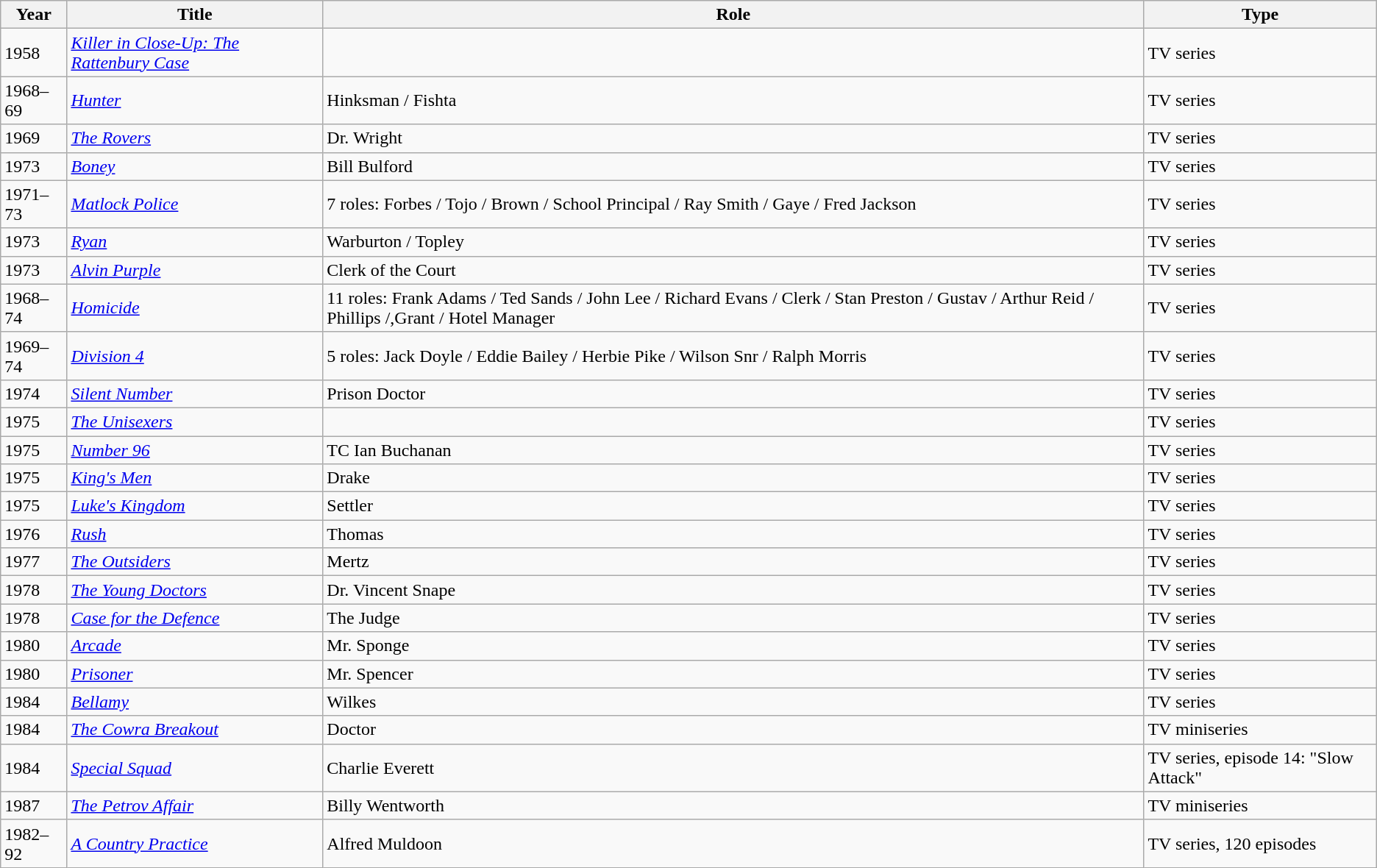<table class="wikitable">
<tr>
<th>Year</th>
<th>Title</th>
<th>Role</th>
<th>Type</th>
</tr>
<tr>
<td>1958</td>
<td><em><a href='#'>Killer in Close-Up: The Rattenbury Case</a></em></td>
<td></td>
<td>TV series</td>
</tr>
<tr>
<td>1968–69</td>
<td><em><a href='#'>Hunter</a></em></td>
<td>Hinksman / Fishta</td>
<td>TV series</td>
</tr>
<tr>
<td>1969</td>
<td><em><a href='#'>The Rovers</a></em></td>
<td>Dr. Wright</td>
<td>TV series</td>
</tr>
<tr>
<td>1973</td>
<td><em><a href='#'>Boney</a></em></td>
<td>Bill Bulford</td>
<td>TV series</td>
</tr>
<tr>
<td>1971–73</td>
<td><em><a href='#'>Matlock Police</a></em></td>
<td>7 roles: Forbes / Tojo / Brown / School Principal / Ray Smith / Gaye / Fred Jackson</td>
<td>TV series</td>
</tr>
<tr>
<td>1973</td>
<td><em><a href='#'>Ryan</a></em></td>
<td>Warburton / Topley</td>
<td>TV series</td>
</tr>
<tr>
<td>1973</td>
<td><em><a href='#'>Alvin Purple</a></em></td>
<td>Clerk of the Court</td>
<td>TV series</td>
</tr>
<tr>
<td>1968–74</td>
<td><em><a href='#'>Homicide</a></em></td>
<td>11 roles: Frank Adams / Ted Sands / John Lee / Richard Evans / Clerk / Stan Preston / Gustav / Arthur Reid / Phillips /,Grant / Hotel Manager</td>
<td>TV series</td>
</tr>
<tr>
<td>1969–74</td>
<td><em><a href='#'>Division 4</a></em></td>
<td>5 roles: Jack Doyle / Eddie Bailey / Herbie Pike / Wilson Snr / Ralph Morris</td>
<td>TV series</td>
</tr>
<tr>
<td>1974</td>
<td><em><a href='#'>Silent Number</a></em></td>
<td>Prison Doctor</td>
<td>TV series</td>
</tr>
<tr>
<td>1975</td>
<td><em><a href='#'>The Unisexers</a></em></td>
<td></td>
<td>TV series</td>
</tr>
<tr>
<td>1975</td>
<td><em><a href='#'>Number 96</a></em></td>
<td>TC Ian Buchanan</td>
<td>TV series</td>
</tr>
<tr>
<td>1975</td>
<td><em><a href='#'>King's Men</a></em></td>
<td>Drake</td>
<td>TV series</td>
</tr>
<tr>
<td>1975</td>
<td><em><a href='#'>Luke's Kingdom</a></em></td>
<td>Settler</td>
<td>TV series</td>
</tr>
<tr>
<td>1976</td>
<td><em><a href='#'>Rush</a></em></td>
<td>Thomas</td>
<td>TV series</td>
</tr>
<tr>
<td>1977</td>
<td><em><a href='#'>The Outsiders</a></em></td>
<td>Mertz</td>
<td>TV series</td>
</tr>
<tr>
<td>1978</td>
<td><em><a href='#'>The Young Doctors</a></em></td>
<td>Dr. Vincent Snape</td>
<td>TV series</td>
</tr>
<tr>
<td>1978</td>
<td><em><a href='#'>Case for the Defence</a></em></td>
<td>The Judge</td>
<td>TV series</td>
</tr>
<tr>
<td>1980</td>
<td><em><a href='#'>Arcade</a></em></td>
<td>Mr. Sponge</td>
<td>TV series</td>
</tr>
<tr>
<td>1980</td>
<td><em><a href='#'>Prisoner</a></em></td>
<td>Mr. Spencer</td>
<td>TV series</td>
</tr>
<tr>
<td>1984</td>
<td><em><a href='#'>Bellamy</a></em></td>
<td>Wilkes</td>
<td>TV series</td>
</tr>
<tr>
<td>1984</td>
<td><em><a href='#'>The Cowra Breakout</a></em></td>
<td>Doctor</td>
<td>TV miniseries</td>
</tr>
<tr>
<td>1984</td>
<td><em><a href='#'>Special Squad</a></em></td>
<td>Charlie Everett</td>
<td>TV series, episode 14: "Slow Attack"</td>
</tr>
<tr>
<td>1987</td>
<td><em><a href='#'>The Petrov Affair</a></em></td>
<td>Billy Wentworth</td>
<td>TV miniseries</td>
</tr>
<tr>
<td>1982–92</td>
<td><em><a href='#'>A Country Practice</a></em></td>
<td>Alfred Muldoon</td>
<td>TV series, 120 episodes</td>
</tr>
</table>
